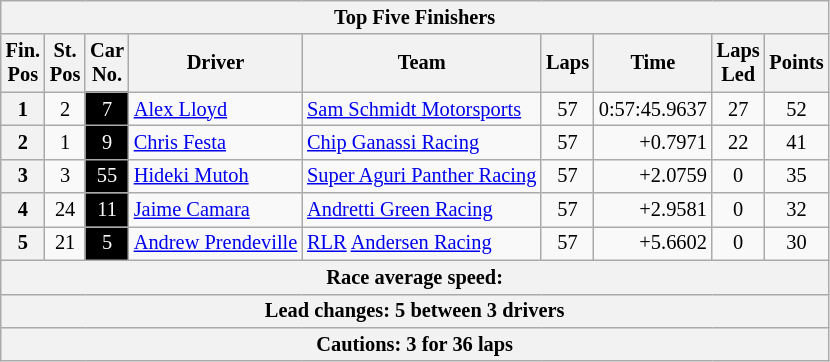<table class="wikitable" style="font-size:85%;">
<tr>
<th colspan=9>Top Five Finishers</th>
</tr>
<tr>
<th>Fin.<br>Pos</th>
<th>St.<br>Pos</th>
<th>Car<br>No.</th>
<th>Driver</th>
<th>Team</th>
<th>Laps</th>
<th>Time</th>
<th>Laps<br>Led</th>
<th>Points</th>
</tr>
<tr>
<th>1</th>
<td align=center>2</td>
<td style="background:#000000; color:white;" align=center>7</td>
<td> <a href='#'>Alex Lloyd</a></td>
<td><a href='#'>Sam Schmidt Motorsports</a></td>
<td align=center>57</td>
<td align=right>0:57:45.9637</td>
<td align=center>27</td>
<td align=center>52</td>
</tr>
<tr>
<th>2</th>
<td align=center>1</td>
<td style="background:#000000; color:white;" align=center>9</td>
<td> <a href='#'>Chris Festa</a></td>
<td><a href='#'>Chip Ganassi Racing</a></td>
<td align=center>57</td>
<td align=right>+0.7971</td>
<td align=center>22</td>
<td align=center>41</td>
</tr>
<tr>
<th>3</th>
<td align=center>3</td>
<td style="background:#000000; color:white;" align=center>55</td>
<td> <a href='#'>Hideki Mutoh</a></td>
<td><a href='#'>Super Aguri Panther Racing</a></td>
<td align=center>57</td>
<td align=right>+2.0759</td>
<td align=center>0</td>
<td align=center>35</td>
</tr>
<tr>
<th>4</th>
<td align=center>24</td>
<td style="background:#000000; color:white;" align=center>11</td>
<td> <a href='#'>Jaime Camara</a></td>
<td><a href='#'>Andretti Green Racing</a></td>
<td align=center>57</td>
<td align=right>+2.9581</td>
<td align=center>0</td>
<td align=center>32</td>
</tr>
<tr>
<th>5</th>
<td align=center>21</td>
<td style="background:#000000; color:white;" align=center>5</td>
<td> <a href='#'>Andrew Prendeville</a></td>
<td><a href='#'>RLR</a> <a href='#'>Andersen Racing</a></td>
<td align=center>57</td>
<td align=right>+5.6602</td>
<td align=center>0</td>
<td align=center>30</td>
</tr>
<tr>
<th colspan=9>Race average speed: </th>
</tr>
<tr>
<th colspan=9>Lead changes: 5 between 3 drivers</th>
</tr>
<tr>
<th colspan=9>Cautions: 3 for 36 laps</th>
</tr>
</table>
